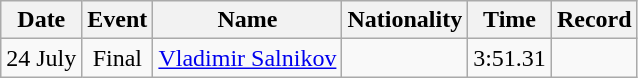<table class=wikitable style=text-align:center>
<tr>
<th>Date</th>
<th>Event</th>
<th>Name</th>
<th>Nationality</th>
<th>Time</th>
<th>Record</th>
</tr>
<tr>
<td>24 July</td>
<td>Final</td>
<td align=left><a href='#'>Vladimir Salnikov</a></td>
<td align=left></td>
<td>3:51.31</td>
<td></td>
</tr>
</table>
